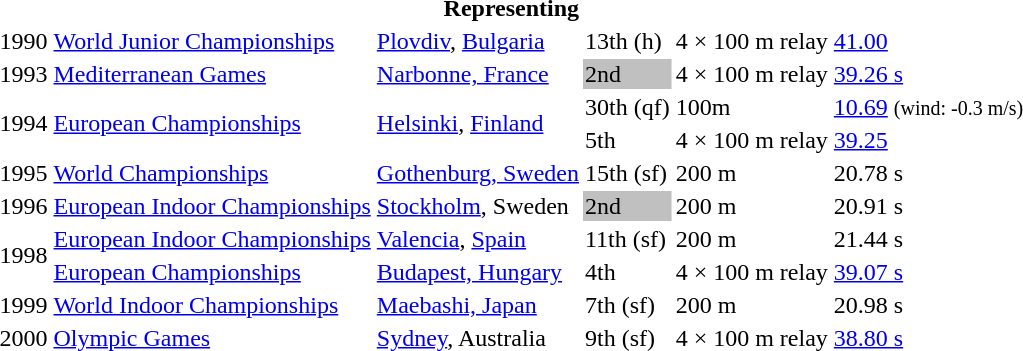<table>
<tr>
<th colspan="6">Representing </th>
</tr>
<tr>
<td>1990</td>
<td><a href='#'>World Junior Championships</a></td>
<td><a href='#'>Plovdiv</a>, <a href='#'>Bulgaria</a></td>
<td>13th (h)</td>
<td>4 × 100 m relay</td>
<td><a href='#'>41.00</a></td>
</tr>
<tr>
<td>1993</td>
<td><a href='#'>Mediterranean Games</a></td>
<td><a href='#'>Narbonne, France</a></td>
<td bgcolor="silver">2nd</td>
<td>4 × 100 m relay</td>
<td><a href='#'>39.26 s</a></td>
</tr>
<tr>
<td rowspan=2>1994</td>
<td rowspan=2><a href='#'>European Championships</a></td>
<td rowspan=2><a href='#'>Helsinki</a>, <a href='#'>Finland</a></td>
<td>30th (qf)</td>
<td>100m</td>
<td><a href='#'>10.69</a> <small>(wind: -0.3 m/s)</small></td>
</tr>
<tr>
<td>5th</td>
<td>4 × 100 m relay</td>
<td><a href='#'>39.25</a></td>
</tr>
<tr>
<td>1995</td>
<td><a href='#'>World Championships</a></td>
<td><a href='#'>Gothenburg, Sweden</a></td>
<td>15th (sf)</td>
<td>200 m</td>
<td>20.78 s</td>
</tr>
<tr>
<td>1996</td>
<td><a href='#'>European Indoor Championships</a></td>
<td><a href='#'>Stockholm</a>, Sweden</td>
<td bgcolor="silver">2nd</td>
<td>200 m</td>
<td>20.91 s</td>
</tr>
<tr>
<td rowspan=2>1998</td>
<td><a href='#'>European Indoor Championships</a></td>
<td><a href='#'>Valencia</a>, <a href='#'>Spain</a></td>
<td>11th (sf)</td>
<td>200 m</td>
<td>21.44 s</td>
</tr>
<tr>
<td><a href='#'>European Championships</a></td>
<td><a href='#'>Budapest, Hungary</a></td>
<td>4th</td>
<td>4 × 100 m relay</td>
<td><a href='#'>39.07 s</a></td>
</tr>
<tr>
<td>1999</td>
<td><a href='#'>World Indoor Championships</a></td>
<td><a href='#'>Maebashi, Japan</a></td>
<td>7th (sf)</td>
<td>200 m</td>
<td>20.98 s</td>
</tr>
<tr>
<td>2000</td>
<td><a href='#'>Olympic Games</a></td>
<td><a href='#'>Sydney</a>, Australia</td>
<td>9th (sf)</td>
<td>4 × 100 m relay</td>
<td><a href='#'>38.80 s</a></td>
</tr>
<tr>
</tr>
</table>
